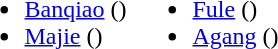<table>
<tr>
<td valign="top"><br><ul><li><a href='#'>Banqiao</a> ()</li><li><a href='#'>Majie</a> ()</li></ul></td>
<td valign="top"><br><ul><li><a href='#'>Fule</a> ()</li><li><a href='#'>Agang</a> ()</li></ul></td>
</tr>
</table>
